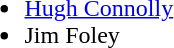<table>
<tr style="vertical-align:top">
<td><br><ul><li> <a href='#'>Hugh Connolly</a></li><li> Jim Foley</li></ul></td>
</tr>
</table>
